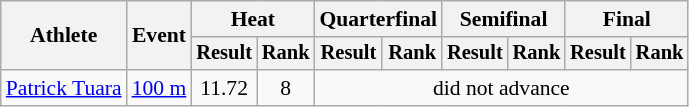<table class=wikitable style="font-size:90%">
<tr>
<th rowspan="2">Athlete</th>
<th rowspan="2">Event</th>
<th colspan="2">Heat</th>
<th colspan="2">Quarterfinal</th>
<th colspan="2">Semifinal</th>
<th colspan="2">Final</th>
</tr>
<tr style="font-size:95%">
<th>Result</th>
<th>Rank</th>
<th>Result</th>
<th>Rank</th>
<th>Result</th>
<th>Rank</th>
<th>Result</th>
<th>Rank</th>
</tr>
<tr align=center>
<td align=left><a href='#'>Patrick Tuara</a></td>
<td align=left><a href='#'>100 m</a></td>
<td>11.72</td>
<td>8</td>
<td colspan=6>did not advance</td>
</tr>
</table>
